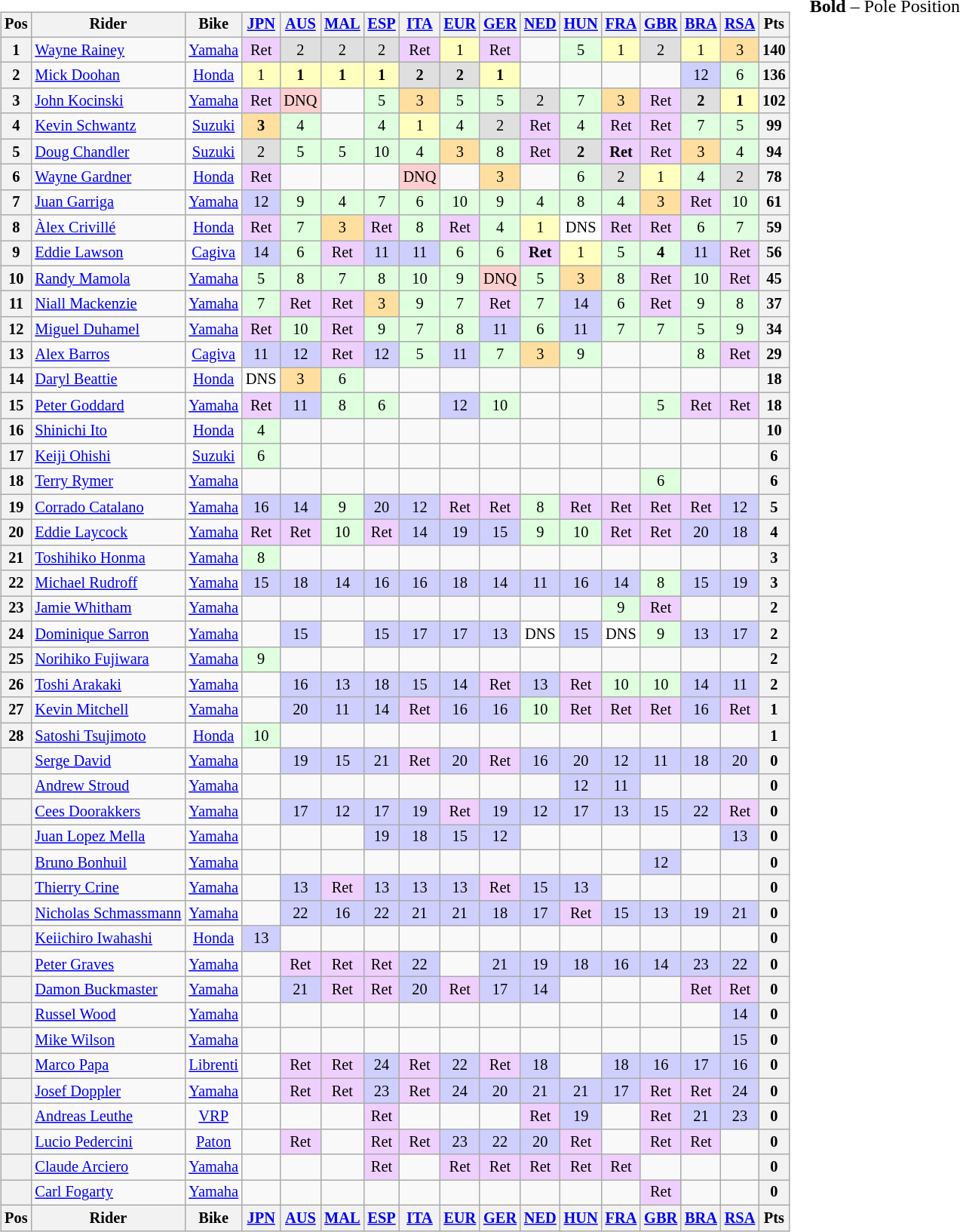<table>
<tr>
<td><br><table class="wikitable" style="font-size: 85%; text-align:center">
<tr valign="top">
<th valign="middle">Pos</th>
<th valign="middle">Rider</th>
<th valign="middle">Bike</th>
<th><a href='#'>JPN</a><br></th>
<th><a href='#'>AUS</a><br></th>
<th><a href='#'>MAL</a><br></th>
<th><a href='#'>ESP</a><br></th>
<th><a href='#'>ITA</a><br></th>
<th><a href='#'>EUR</a><br></th>
<th><a href='#'>GER</a><br></th>
<th><a href='#'>NED</a><br></th>
<th><a href='#'>HUN</a><br></th>
<th><a href='#'>FRA</a><br></th>
<th><a href='#'>GBR</a><br></th>
<th><a href='#'>BRA</a><br></th>
<th><a href='#'>RSA</a><br></th>
<th valign="middle">Pts</th>
</tr>
<tr>
<th>1</th>
<td align="left"> <a href='#'>Wayne Rainey</a></td>
<td><a href='#'>Yamaha</a></td>
<td style="background:#efcfff;">Ret</td>
<td style="background:#dfdfdf;">2</td>
<td style="background:#dfdfdf;">2</td>
<td style="background:#dfdfdf;">2</td>
<td style="background:#efcfff;">Ret</td>
<td style="background:#ffffbf;">1</td>
<td style="background:#efcfff;">Ret</td>
<td></td>
<td style="background:#dfffdf;">5</td>
<td style="background:#ffffbf;">1</td>
<td style="background:#dfdfdf;">2</td>
<td style="background:#ffffbf;">1</td>
<td style="background:#ffdf9f;">3</td>
<th>140</th>
</tr>
<tr>
<th>2</th>
<td align="left"> <a href='#'>Mick Doohan</a></td>
<td><a href='#'>Honda</a></td>
<td style="background:#ffffbf;">1</td>
<td style="background:#ffffbf;"><strong>1</strong></td>
<td style="background:#ffffbf;"><strong>1</strong></td>
<td style="background:#ffffbf;"><strong>1</strong></td>
<td style="background:#dfdfdf;"><strong>2</strong></td>
<td style="background:#dfdfdf;"><strong>2</strong></td>
<td style="background:#ffffbf;"><strong>1</strong></td>
<td></td>
<td></td>
<td></td>
<td></td>
<td style="background:#cfcfff;">12</td>
<td style="background:#dfffdf;">6</td>
<th>136</th>
</tr>
<tr>
<th>3</th>
<td align="left"> <a href='#'>John Kocinski</a></td>
<td><a href='#'>Yamaha</a></td>
<td style="background:#efcfff;">Ret</td>
<td style="background:#ffcfcf;">DNQ</td>
<td></td>
<td style="background:#dfffdf;">5</td>
<td style="background:#ffdf9f;">3</td>
<td style="background:#dfffdf;">5</td>
<td style="background:#dfffdf;">5</td>
<td style="background:#dfdfdf;">2</td>
<td style="background:#dfffdf;">7</td>
<td style="background:#ffdf9f;">3</td>
<td style="background:#efcfff;">Ret</td>
<td style="background:#dfdfdf;"><strong>2</strong></td>
<td style="background:#ffffbf;"><strong>1</strong></td>
<th>102</th>
</tr>
<tr>
<th>4</th>
<td align="left"> <a href='#'>Kevin Schwantz</a></td>
<td><a href='#'>Suzuki</a></td>
<td style="background:#ffdf9f;"><strong>3</strong></td>
<td style="background:#dfffdf;">4</td>
<td></td>
<td style="background:#dfffdf;">4</td>
<td style="background:#ffffbf;">1</td>
<td style="background:#dfffdf;">4</td>
<td style="background:#dfdfdf;">2</td>
<td style="background:#efcfff;">Ret</td>
<td style="background:#dfffdf;">4</td>
<td style="background:#efcfff;">Ret</td>
<td style="background:#efcfff;">Ret</td>
<td style="background:#dfffdf;">7</td>
<td style="background:#dfffdf;">5</td>
<th>99</th>
</tr>
<tr>
<th>5</th>
<td align="left"> <a href='#'>Doug Chandler</a></td>
<td><a href='#'>Suzuki</a></td>
<td style="background:#dfdfdf;">2</td>
<td style="background:#dfffdf;">5</td>
<td style="background:#dfffdf;">5</td>
<td style="background:#dfffdf;">10</td>
<td style="background:#dfffdf;">4</td>
<td style="background:#ffdf9f;">3</td>
<td style="background:#dfffdf;">8</td>
<td style="background:#efcfff;">Ret</td>
<td style="background:#dfdfdf;"><strong>2</strong></td>
<td style="background:#efcfff;"><strong>Ret</strong></td>
<td style="background:#efcfff;">Ret</td>
<td style="background:#ffdf9f;">3</td>
<td style="background:#dfffdf;">4</td>
<th>94</th>
</tr>
<tr>
<th>6</th>
<td align="left"> <a href='#'>Wayne Gardner</a></td>
<td><a href='#'>Honda</a></td>
<td style="background:#efcfff;">Ret</td>
<td></td>
<td></td>
<td></td>
<td style="background:#ffcfcf;">DNQ</td>
<td></td>
<td style="background:#ffdf9f;">3</td>
<td></td>
<td style="background:#dfffdf;">6</td>
<td style="background:#dfdfdf;">2</td>
<td style="background:#ffffbf;">1</td>
<td style="background:#dfffdf;">4</td>
<td style="background:#dfdfdf;">2</td>
<th>78</th>
</tr>
<tr>
<th>7</th>
<td align="left"> <a href='#'>Juan Garriga</a></td>
<td><a href='#'>Yamaha</a></td>
<td style="background:#cfcfff;">12</td>
<td style="background:#dfffdf;">9</td>
<td style="background:#dfffdf;">4</td>
<td style="background:#dfffdf;">7</td>
<td style="background:#dfffdf;">6</td>
<td style="background:#dfffdf;">10</td>
<td style="background:#dfffdf;">9</td>
<td style="background:#dfffdf;">4</td>
<td style="background:#dfffdf;">8</td>
<td style="background:#dfffdf;">4</td>
<td style="background:#ffdf9f;">3</td>
<td style="background:#efcfff;">Ret</td>
<td style="background:#dfffdf;">10</td>
<th>61</th>
</tr>
<tr>
<th>8</th>
<td align="left"> <a href='#'>Àlex Crivillé</a></td>
<td><a href='#'>Honda</a></td>
<td style="background:#efcfff;">Ret</td>
<td style="background:#dfffdf;">7</td>
<td style="background:#ffdf9f;">3</td>
<td style="background:#efcfff;">Ret</td>
<td style="background:#dfffdf;">8</td>
<td style="background:#efcfff;">Ret</td>
<td style="background:#dfffdf;">4</td>
<td style="background:#ffffbf;">1</td>
<td style="background:#ffffff;">DNS</td>
<td style="background:#efcfff;">Ret</td>
<td style="background:#efcfff;">Ret</td>
<td style="background:#dfffdf;">6</td>
<td style="background:#dfffdf;">7</td>
<th>59</th>
</tr>
<tr>
<th>9</th>
<td align="left"> <a href='#'>Eddie Lawson</a></td>
<td><a href='#'>Cagiva</a></td>
<td style="background:#cfcfff;">14</td>
<td style="background:#dfffdf;">6</td>
<td style="background:#efcfff;">Ret</td>
<td style="background:#cfcfff;">11</td>
<td style="background:#cfcfff;">11</td>
<td style="background:#dfffdf;">6</td>
<td style="background:#dfffdf;">6</td>
<td style="background:#efcfff;"><strong>Ret</strong></td>
<td style="background:#ffffbf;">1</td>
<td style="background:#dfffdf;">5</td>
<td style="background:#dfffdf;"><strong>4</strong></td>
<td style="background:#cfcfff;">11</td>
<td style="background:#efcfff;">Ret</td>
<th>56</th>
</tr>
<tr>
<th>10</th>
<td align="left"> <a href='#'>Randy Mamola</a></td>
<td><a href='#'>Yamaha</a></td>
<td style="background:#dfffdf;">5</td>
<td style="background:#dfffdf;">8</td>
<td style="background:#dfffdf;">7</td>
<td style="background:#dfffdf;">8</td>
<td style="background:#dfffdf;">10</td>
<td style="background:#dfffdf;">9</td>
<td style="background:#ffcfcf;">DNQ</td>
<td style="background:#dfffdf;">5</td>
<td style="background:#ffdf9f;">3</td>
<td style="background:#dfffdf;">8</td>
<td style="background:#efcfff;">Ret</td>
<td style="background:#dfffdf;">10</td>
<td style="background:#efcfff;">Ret</td>
<th>45</th>
</tr>
<tr>
<th>11</th>
<td align="left"> <a href='#'>Niall Mackenzie</a></td>
<td><a href='#'>Yamaha</a></td>
<td style="background:#dfffdf;">7</td>
<td style="background:#efcfff;">Ret</td>
<td style="background:#efcfff;">Ret</td>
<td style="background:#ffdf9f;">3</td>
<td style="background:#dfffdf;">9</td>
<td style="background:#dfffdf;">7</td>
<td style="background:#efcfff;">Ret</td>
<td style="background:#dfffdf;">7</td>
<td style="background:#cfcfff;">14</td>
<td style="background:#dfffdf;">6</td>
<td style="background:#efcfff;">Ret</td>
<td style="background:#dfffdf;">9</td>
<td style="background:#dfffdf;">8</td>
<th>37</th>
</tr>
<tr>
<th>12</th>
<td align="left"> <a href='#'>Miguel Duhamel</a></td>
<td><a href='#'>Yamaha</a></td>
<td style="background:#efcfff;">Ret</td>
<td style="background:#dfffdf;">10</td>
<td style="background:#efcfff;">Ret</td>
<td style="background:#dfffdf;">9</td>
<td style="background:#dfffdf;">7</td>
<td style="background:#dfffdf;">8</td>
<td style="background:#cfcfff;">11</td>
<td style="background:#dfffdf;">6</td>
<td style="background:#cfcfff;">11</td>
<td style="background:#dfffdf;">7</td>
<td style="background:#dfffdf;">7</td>
<td style="background:#dfffdf;">5</td>
<td style="background:#dfffdf;">9</td>
<th>34</th>
</tr>
<tr>
<th>13</th>
<td align="left"> <a href='#'>Alex Barros</a></td>
<td><a href='#'>Cagiva</a></td>
<td style="background:#cfcfff;">11</td>
<td style="background:#cfcfff;">12</td>
<td style="background:#efcfff;">Ret</td>
<td style="background:#cfcfff;">12</td>
<td style="background:#dfffdf;">5</td>
<td style="background:#cfcfff;">11</td>
<td style="background:#dfffdf;">7</td>
<td style="background:#ffdf9f;">3</td>
<td style="background:#dfffdf;">9</td>
<td></td>
<td></td>
<td style="background:#dfffdf;">8</td>
<td style="background:#efcfff;">Ret</td>
<th>29</th>
</tr>
<tr>
<th>14</th>
<td align="left"> <a href='#'>Daryl Beattie</a></td>
<td><a href='#'>Honda</a></td>
<td style="background:#ffffff;">DNS</td>
<td style="background:#ffdf9f;">3</td>
<td style="background:#dfffdf;">6</td>
<td></td>
<td></td>
<td></td>
<td></td>
<td></td>
<td></td>
<td></td>
<td></td>
<td></td>
<td></td>
<th>18</th>
</tr>
<tr>
<th>15</th>
<td align="left"> <a href='#'>Peter Goddard</a></td>
<td><a href='#'>Yamaha</a></td>
<td style="background:#efcfff;">Ret</td>
<td style="background:#cfcfff;">11</td>
<td style="background:#dfffdf;">8</td>
<td style="background:#dfffdf;">6</td>
<td></td>
<td style="background:#cfcfff;">12</td>
<td style="background:#dfffdf;">10</td>
<td></td>
<td></td>
<td></td>
<td style="background:#dfffdf;">5</td>
<td style="background:#efcfff;">Ret</td>
<td style="background:#efcfff;">Ret</td>
<th>18</th>
</tr>
<tr>
<th>16</th>
<td align="left"> <a href='#'>Shinichi Ito</a></td>
<td><a href='#'>Honda</a></td>
<td style="background:#dfffdf;">4</td>
<td></td>
<td></td>
<td></td>
<td></td>
<td></td>
<td></td>
<td></td>
<td></td>
<td></td>
<td></td>
<td></td>
<td></td>
<th>10</th>
</tr>
<tr>
<th>17</th>
<td align="left"> <a href='#'>Keiji Ohishi</a></td>
<td><a href='#'>Suzuki</a></td>
<td style="background:#dfffdf;">6</td>
<td></td>
<td></td>
<td></td>
<td></td>
<td></td>
<td></td>
<td></td>
<td></td>
<td></td>
<td></td>
<td></td>
<td></td>
<th>6</th>
</tr>
<tr>
<th>18</th>
<td align="left"> <a href='#'>Terry Rymer</a></td>
<td><a href='#'>Yamaha</a></td>
<td></td>
<td></td>
<td></td>
<td></td>
<td></td>
<td></td>
<td></td>
<td></td>
<td></td>
<td></td>
<td style="background:#dfffdf;">6</td>
<td></td>
<td></td>
<th>6</th>
</tr>
<tr>
<th>19</th>
<td align="left"> <a href='#'>Corrado Catalano</a></td>
<td><a href='#'>Yamaha</a></td>
<td style="background:#cfcfff;">16</td>
<td style="background:#cfcfff;">14</td>
<td style="background:#dfffdf;">9</td>
<td style="background:#cfcfff;">20</td>
<td style="background:#cfcfff;">12</td>
<td style="background:#efcfff;">Ret</td>
<td style="background:#efcfff;">Ret</td>
<td style="background:#dfffdf;">8</td>
<td style="background:#efcfff;">Ret</td>
<td style="background:#efcfff;">Ret</td>
<td style="background:#efcfff;">Ret</td>
<td style="background:#efcfff;">Ret</td>
<td style="background:#cfcfff;">12</td>
<th>5</th>
</tr>
<tr>
<th>20</th>
<td align="left"> <a href='#'>Eddie Laycock</a></td>
<td><a href='#'>Yamaha</a></td>
<td style="background:#efcfff;">Ret</td>
<td style="background:#efcfff;">Ret</td>
<td style="background:#dfffdf;">10</td>
<td style="background:#efcfff;">Ret</td>
<td style="background:#cfcfff;">14</td>
<td style="background:#cfcfff;">19</td>
<td style="background:#cfcfff;">15</td>
<td style="background:#dfffdf;">9</td>
<td style="background:#dfffdf;">10</td>
<td style="background:#efcfff;">Ret</td>
<td style="background:#efcfff;">Ret</td>
<td style="background:#cfcfff;">20</td>
<td style="background:#cfcfff;">18</td>
<th>4</th>
</tr>
<tr>
<th>21</th>
<td align="left"> <a href='#'>Toshihiko Honma</a></td>
<td><a href='#'>Yamaha</a></td>
<td style="background:#dfffdf;">8</td>
<td></td>
<td></td>
<td></td>
<td></td>
<td></td>
<td></td>
<td></td>
<td></td>
<td></td>
<td></td>
<td></td>
<td></td>
<th>3</th>
</tr>
<tr>
<th>22</th>
<td align="left"> <a href='#'>Michael Rudroff</a></td>
<td><a href='#'>Yamaha</a></td>
<td style="background:#cfcfff;">15</td>
<td style="background:#cfcfff;">18</td>
<td style="background:#cfcfff;">14</td>
<td style="background:#cfcfff;">16</td>
<td style="background:#cfcfff;">16</td>
<td style="background:#cfcfff;">18</td>
<td style="background:#cfcfff;">14</td>
<td style="background:#cfcfff;">11</td>
<td style="background:#cfcfff;">16</td>
<td style="background:#cfcfff;">14</td>
<td style="background:#dfffdf;">8</td>
<td style="background:#cfcfff;">15</td>
<td style="background:#cfcfff;">19</td>
<th>3</th>
</tr>
<tr>
<th>23</th>
<td align="left"> <a href='#'>Jamie Whitham</a></td>
<td><a href='#'>Yamaha</a></td>
<td></td>
<td></td>
<td></td>
<td></td>
<td></td>
<td></td>
<td></td>
<td></td>
<td></td>
<td style="background:#dfffdf;">9</td>
<td style="background:#efcfff;">Ret</td>
<td></td>
<td></td>
<th>2</th>
</tr>
<tr>
<th>24</th>
<td align="left"> <a href='#'>Dominique Sarron</a></td>
<td><a href='#'>Yamaha</a></td>
<td></td>
<td style="background:#cfcfff;">15</td>
<td></td>
<td style="background:#cfcfff;">15</td>
<td style="background:#cfcfff;">17</td>
<td style="background:#cfcfff;">17</td>
<td style="background:#cfcfff;">13</td>
<td style="background:#ffffff;">DNS</td>
<td style="background:#cfcfff;">15</td>
<td style="background:#ffffff;">DNS</td>
<td style="background:#dfffdf;">9</td>
<td style="background:#cfcfff;">13</td>
<td style="background:#cfcfff;">17</td>
<th>2</th>
</tr>
<tr>
<th>25</th>
<td align="left"> <a href='#'>Norihiko Fujiwara</a></td>
<td><a href='#'>Yamaha</a></td>
<td style="background:#dfffdf;">9</td>
<td></td>
<td></td>
<td></td>
<td></td>
<td></td>
<td></td>
<td></td>
<td></td>
<td></td>
<td></td>
<td></td>
<td></td>
<th>2</th>
</tr>
<tr>
<th>26</th>
<td align="left"> <a href='#'>Toshi Arakaki</a></td>
<td><a href='#'>Yamaha</a></td>
<td></td>
<td style="background:#cfcfff;">16</td>
<td style="background:#cfcfff;">13</td>
<td style="background:#cfcfff;">18</td>
<td style="background:#cfcfff;">15</td>
<td style="background:#cfcfff;">14</td>
<td style="background:#efcfff;">Ret</td>
<td style="background:#cfcfff;">13</td>
<td style="background:#efcfff;">Ret</td>
<td style="background:#dfffdf;">10</td>
<td style="background:#dfffdf;">10</td>
<td style="background:#cfcfff;">14</td>
<td style="background:#cfcfff;">11</td>
<th>2</th>
</tr>
<tr>
<th>27</th>
<td align="left"> <a href='#'>Kevin Mitchell</a></td>
<td><a href='#'>Yamaha</a></td>
<td></td>
<td style="background:#cfcfff;">20</td>
<td style="background:#cfcfff;">11</td>
<td style="background:#cfcfff;">14</td>
<td style="background:#efcfff;">Ret</td>
<td style="background:#cfcfff;">16</td>
<td style="background:#cfcfff;">16</td>
<td style="background:#dfffdf;">10</td>
<td style="background:#efcfff;">Ret</td>
<td style="background:#efcfff;">Ret</td>
<td style="background:#efcfff;">Ret</td>
<td style="background:#cfcfff;">16</td>
<td style="background:#efcfff;">Ret</td>
<th>1</th>
</tr>
<tr>
<th>28</th>
<td align="left"> <a href='#'>Satoshi Tsujimoto</a></td>
<td><a href='#'>Honda</a></td>
<td style="background:#dfffdf;">10</td>
<td></td>
<td></td>
<td></td>
<td></td>
<td></td>
<td></td>
<td></td>
<td></td>
<td></td>
<td></td>
<td></td>
<td></td>
<th>1</th>
</tr>
<tr>
<th></th>
<td align="left"> <a href='#'>Serge David</a></td>
<td><a href='#'>Yamaha</a></td>
<td></td>
<td style="background:#cfcfff;">19</td>
<td style="background:#cfcfff;">15</td>
<td style="background:#cfcfff;">21</td>
<td style="background:#efcfff;">Ret</td>
<td style="background:#cfcfff;">20</td>
<td style="background:#efcfff;">Ret</td>
<td style="background:#cfcfff;">16</td>
<td style="background:#cfcfff;">20</td>
<td style="background:#cfcfff;">12</td>
<td style="background:#cfcfff;">11</td>
<td style="background:#cfcfff;">18</td>
<td style="background:#cfcfff;">20</td>
<th>0</th>
</tr>
<tr>
<th></th>
<td align="left"> <a href='#'>Andrew Stroud</a></td>
<td><a href='#'>Yamaha</a></td>
<td></td>
<td></td>
<td></td>
<td></td>
<td></td>
<td></td>
<td></td>
<td></td>
<td style="background:#cfcfff;">12</td>
<td style="background:#cfcfff;">11</td>
<td></td>
<td></td>
<td></td>
<th>0</th>
</tr>
<tr>
<th></th>
<td align="left"> <a href='#'>Cees Doorakkers</a></td>
<td><a href='#'>Yamaha</a></td>
<td></td>
<td style="background:#cfcfff;">17</td>
<td style="background:#cfcfff;">12</td>
<td style="background:#cfcfff;">17</td>
<td style="background:#cfcfff;">19</td>
<td style="background:#efcfff;">Ret</td>
<td style="background:#cfcfff;">19</td>
<td style="background:#cfcfff;">12</td>
<td style="background:#cfcfff;">17</td>
<td style="background:#cfcfff;">13</td>
<td style="background:#cfcfff;">15</td>
<td style="background:#cfcfff;">22</td>
<td style="background:#efcfff;">Ret</td>
<th>0</th>
</tr>
<tr>
<th></th>
<td align="left"> <a href='#'>Juan Lopez Mella</a></td>
<td><a href='#'>Yamaha</a></td>
<td></td>
<td></td>
<td></td>
<td style="background:#cfcfff;">19</td>
<td style="background:#cfcfff;">18</td>
<td style="background:#cfcfff;">15</td>
<td style="background:#cfcfff;">12</td>
<td></td>
<td></td>
<td></td>
<td></td>
<td></td>
<td style="background:#cfcfff;">13</td>
<th>0</th>
</tr>
<tr>
<th></th>
<td align="left"> <a href='#'>Bruno Bonhuil</a></td>
<td><a href='#'>Yamaha</a></td>
<td></td>
<td></td>
<td></td>
<td></td>
<td></td>
<td></td>
<td></td>
<td></td>
<td></td>
<td></td>
<td style="background:#cfcfff;">12</td>
<td></td>
<td></td>
<th>0</th>
</tr>
<tr>
<th></th>
<td align="left"> <a href='#'>Thierry Crine</a></td>
<td><a href='#'>Yamaha</a></td>
<td></td>
<td style="background:#cfcfff;">13</td>
<td style="background:#efcfff;">Ret</td>
<td style="background:#cfcfff;">13</td>
<td style="background:#cfcfff;">13</td>
<td style="background:#cfcfff;">13</td>
<td style="background:#efcfff;">Ret</td>
<td style="background:#cfcfff;">15</td>
<td style="background:#cfcfff;">13</td>
<td></td>
<td></td>
<td></td>
<td></td>
<th>0</th>
</tr>
<tr>
<th></th>
<td align="left"> <a href='#'>Nicholas Schmassmann</a></td>
<td><a href='#'>Yamaha</a></td>
<td></td>
<td style="background:#cfcfff;">22</td>
<td style="background:#cfcfff;">16</td>
<td style="background:#cfcfff;">22</td>
<td style="background:#cfcfff;">21</td>
<td style="background:#cfcfff;">21</td>
<td style="background:#cfcfff;">18</td>
<td style="background:#cfcfff;">17</td>
<td style="background:#efcfff;">Ret</td>
<td style="background:#cfcfff;">15</td>
<td style="background:#cfcfff;">13</td>
<td style="background:#cfcfff;">19</td>
<td style="background:#cfcfff;">21</td>
<th>0</th>
</tr>
<tr>
<th></th>
<td align="left"> <a href='#'>Keiichiro Iwahashi</a></td>
<td><a href='#'>Honda</a></td>
<td style="background:#cfcfff;">13</td>
<td></td>
<td></td>
<td></td>
<td></td>
<td></td>
<td></td>
<td></td>
<td></td>
<td></td>
<td></td>
<td></td>
<td></td>
<th>0</th>
</tr>
<tr>
<th></th>
<td align="left"> <a href='#'>Peter Graves</a></td>
<td><a href='#'>Yamaha</a></td>
<td></td>
<td style="background:#efcfff;">Ret</td>
<td style="background:#efcfff;">Ret</td>
<td style="background:#efcfff;">Ret</td>
<td style="background:#cfcfff;">22</td>
<td></td>
<td style="background:#cfcfff;">21</td>
<td style="background:#cfcfff;">19</td>
<td style="background:#cfcfff;">18</td>
<td style="background:#cfcfff;">16</td>
<td style="background:#cfcfff;">14</td>
<td style="background:#cfcfff;">23</td>
<td style="background:#cfcfff;">22</td>
<th>0</th>
</tr>
<tr>
<th></th>
<td align="left"> <a href='#'>Damon Buckmaster</a></td>
<td><a href='#'>Yamaha</a></td>
<td></td>
<td style="background:#cfcfff;">21</td>
<td style="background:#efcfff;">Ret</td>
<td style="background:#efcfff;">Ret</td>
<td style="background:#cfcfff;">20</td>
<td style="background:#efcfff;">Ret</td>
<td style="background:#cfcfff;">17</td>
<td style="background:#cfcfff;">14</td>
<td></td>
<td></td>
<td></td>
<td style="background:#efcfff;">Ret</td>
<td style="background:#efcfff;">Ret</td>
<th>0</th>
</tr>
<tr>
<th></th>
<td align="left"> <a href='#'>Russel Wood</a></td>
<td><a href='#'>Yamaha</a></td>
<td></td>
<td></td>
<td></td>
<td></td>
<td></td>
<td></td>
<td></td>
<td></td>
<td></td>
<td></td>
<td></td>
<td></td>
<td style="background:#cfcfff;">14</td>
<th>0</th>
</tr>
<tr>
<th></th>
<td align="left"> <a href='#'>Mike Wilson</a></td>
<td><a href='#'>Yamaha</a></td>
<td></td>
<td></td>
<td></td>
<td></td>
<td></td>
<td></td>
<td></td>
<td></td>
<td></td>
<td></td>
<td></td>
<td></td>
<td style="background:#cfcfff;">15</td>
<th>0</th>
</tr>
<tr>
<th></th>
<td align="left"> <a href='#'>Marco Papa</a></td>
<td><a href='#'>Librenti</a></td>
<td></td>
<td style="background:#efcfff;">Ret</td>
<td style="background:#efcfff;">Ret</td>
<td style="background:#cfcfff;">24</td>
<td style="background:#efcfff;">Ret</td>
<td style="background:#cfcfff;">22</td>
<td style="background:#efcfff;">Ret</td>
<td style="background:#cfcfff;">18</td>
<td></td>
<td style="background:#cfcfff;">18</td>
<td style="background:#cfcfff;">16</td>
<td style="background:#cfcfff;">17</td>
<td style="background:#cfcfff;">16</td>
<th>0</th>
</tr>
<tr>
<th></th>
<td align="left"> <a href='#'>Josef Doppler</a></td>
<td><a href='#'>Yamaha</a></td>
<td></td>
<td style="background:#efcfff;">Ret</td>
<td style="background:#efcfff;">Ret</td>
<td style="background:#cfcfff;">23</td>
<td style="background:#efcfff;">Ret</td>
<td style="background:#cfcfff;">24</td>
<td style="background:#cfcfff;">20</td>
<td style="background:#cfcfff;">21</td>
<td style="background:#cfcfff;">21</td>
<td style="background:#cfcfff;">17</td>
<td style="background:#efcfff;">Ret</td>
<td style="background:#efcfff;">Ret</td>
<td style="background:#cfcfff;">24</td>
<th>0</th>
</tr>
<tr>
<th></th>
<td align="left"> <a href='#'>Andreas Leuthe</a></td>
<td><a href='#'>VRP</a></td>
<td></td>
<td></td>
<td></td>
<td style="background:#efcfff;">Ret</td>
<td></td>
<td></td>
<td></td>
<td style="background:#efcfff;">Ret</td>
<td style="background:#cfcfff;">19</td>
<td></td>
<td style="background:#efcfff;">Ret</td>
<td style="background:#cfcfff;">21</td>
<td style="background:#cfcfff;">23</td>
<th>0</th>
</tr>
<tr>
<th></th>
<td align="left"> <a href='#'>Lucio Pedercini</a></td>
<td><a href='#'>Paton</a></td>
<td></td>
<td style="background:#efcfff;">Ret</td>
<td></td>
<td style="background:#efcfff;">Ret</td>
<td style="background:#efcfff;">Ret</td>
<td style="background:#cfcfff;">23</td>
<td style="background:#cfcfff;">22</td>
<td style="background:#cfcfff;">20</td>
<td style="background:#efcfff;">Ret</td>
<td></td>
<td style="background:#efcfff;">Ret</td>
<td style="background:#efcfff;">Ret</td>
<td></td>
<th>0</th>
</tr>
<tr>
<th></th>
<td align="left"> <a href='#'>Claude Arciero</a></td>
<td><a href='#'>Yamaha</a></td>
<td></td>
<td></td>
<td></td>
<td style="background:#efcfff;">Ret</td>
<td></td>
<td style="background:#efcfff;">Ret</td>
<td style="background:#efcfff;">Ret</td>
<td style="background:#efcfff;">Ret</td>
<td style="background:#efcfff;">Ret</td>
<td style="background:#efcfff;">Ret</td>
<td></td>
<td></td>
<td></td>
<th>0</th>
</tr>
<tr>
<th></th>
<td align="left"> <a href='#'>Carl Fogarty</a></td>
<td><a href='#'>Yamaha</a></td>
<td></td>
<td></td>
<td></td>
<td></td>
<td></td>
<td></td>
<td></td>
<td></td>
<td></td>
<td></td>
<td style="background:#efcfff;">Ret</td>
<td></td>
<td></td>
<th>0</th>
</tr>
<tr valign="top">
<th valign="middle">Pos</th>
<th valign="middle">Rider</th>
<th valign="middle">Bike</th>
<th><a href='#'>JPN</a><br></th>
<th><a href='#'>AUS</a><br></th>
<th><a href='#'>MAL</a><br></th>
<th><a href='#'>ESP</a><br></th>
<th><a href='#'>ITA</a><br></th>
<th><a href='#'>EUR</a><br></th>
<th><a href='#'>GER</a><br></th>
<th><a href='#'>NED</a><br></th>
<th><a href='#'>HUN</a><br></th>
<th><a href='#'>FRA</a><br></th>
<th><a href='#'>GBR</a><br></th>
<th><a href='#'>BRA</a><br></th>
<th><a href='#'>RSA</a><br></th>
<th valign="middle">Pts</th>
</tr>
</table>
</td>
<td valign="top"><br>
<span><strong>Bold</strong> – Pole Position</span></td>
</tr>
</table>
